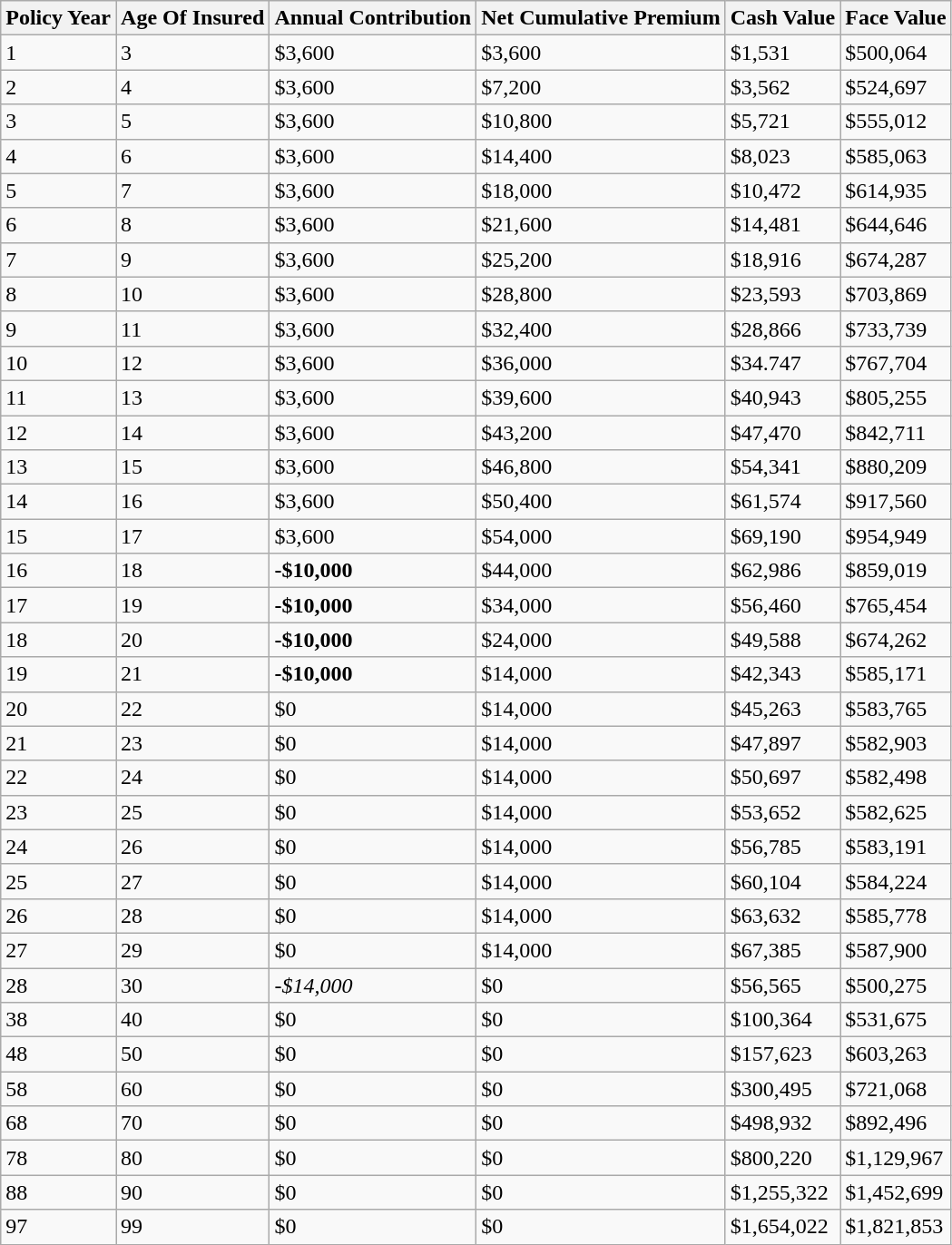<table class="wikitable">
<tr>
<th>Policy Year</th>
<th>Age Of Insured</th>
<th>Annual Contribution</th>
<th>Net Cumulative Premium</th>
<th>Cash Value</th>
<th>Face Value</th>
</tr>
<tr>
<td>1</td>
<td>3</td>
<td>$3,600</td>
<td>$3,600</td>
<td>$1,531</td>
<td>$500,064</td>
</tr>
<tr>
<td>2</td>
<td>4</td>
<td>$3,600</td>
<td>$7,200</td>
<td>$3,562</td>
<td>$524,697</td>
</tr>
<tr>
<td>3</td>
<td>5</td>
<td>$3,600</td>
<td>$10,800</td>
<td>$5,721</td>
<td>$555,012</td>
</tr>
<tr>
<td>4</td>
<td>6</td>
<td>$3,600</td>
<td>$14,400</td>
<td>$8,023</td>
<td>$585,063</td>
</tr>
<tr>
<td>5</td>
<td>7</td>
<td>$3,600</td>
<td>$18,000</td>
<td>$10,472</td>
<td>$614,935</td>
</tr>
<tr>
<td>6</td>
<td>8</td>
<td>$3,600</td>
<td>$21,600</td>
<td>$14,481</td>
<td>$644,646</td>
</tr>
<tr>
<td>7</td>
<td>9</td>
<td>$3,600</td>
<td>$25,200</td>
<td>$18,916</td>
<td>$674,287</td>
</tr>
<tr>
<td>8</td>
<td>10</td>
<td>$3,600</td>
<td>$28,800</td>
<td>$23,593</td>
<td>$703,869</td>
</tr>
<tr>
<td>9</td>
<td>11</td>
<td>$3,600</td>
<td>$32,400</td>
<td>$28,866</td>
<td>$733,739</td>
</tr>
<tr>
<td>10</td>
<td>12</td>
<td>$3,600</td>
<td>$36,000</td>
<td>$34.747</td>
<td>$767,704</td>
</tr>
<tr>
<td>11</td>
<td>13</td>
<td>$3,600</td>
<td>$39,600</td>
<td>$40,943</td>
<td>$805,255</td>
</tr>
<tr>
<td>12</td>
<td>14</td>
<td>$3,600</td>
<td>$43,200</td>
<td>$47,470</td>
<td>$842,711</td>
</tr>
<tr>
<td>13</td>
<td>15</td>
<td>$3,600</td>
<td>$46,800</td>
<td>$54,341</td>
<td>$880,209</td>
</tr>
<tr>
<td>14</td>
<td>16</td>
<td>$3,600</td>
<td>$50,400</td>
<td>$61,574</td>
<td>$917,560</td>
</tr>
<tr>
<td>15</td>
<td>17</td>
<td>$3,600</td>
<td>$54,000</td>
<td>$69,190</td>
<td>$954,949</td>
</tr>
<tr>
<td>16</td>
<td>18</td>
<td><strong>-$10,000</strong></td>
<td>$44,000</td>
<td>$62,986</td>
<td>$859,019</td>
</tr>
<tr>
<td>17</td>
<td>19</td>
<td><strong>-$10,000</strong></td>
<td>$34,000</td>
<td>$56,460</td>
<td>$765,454</td>
</tr>
<tr>
<td>18</td>
<td>20</td>
<td><strong>-$10,000</strong></td>
<td>$24,000</td>
<td>$49,588</td>
<td>$674,262</td>
</tr>
<tr>
<td>19</td>
<td>21</td>
<td><strong>-$10,000</strong></td>
<td>$14,000</td>
<td>$42,343</td>
<td>$585,171</td>
</tr>
<tr>
<td>20</td>
<td>22</td>
<td>$0</td>
<td>$14,000</td>
<td>$45,263</td>
<td>$583,765</td>
</tr>
<tr>
<td>21</td>
<td>23</td>
<td>$0</td>
<td>$14,000</td>
<td>$47,897</td>
<td>$582,903</td>
</tr>
<tr>
<td>22</td>
<td>24</td>
<td>$0</td>
<td>$14,000</td>
<td>$50,697</td>
<td>$582,498</td>
</tr>
<tr>
<td>23</td>
<td>25</td>
<td>$0</td>
<td>$14,000</td>
<td>$53,652</td>
<td>$582,625</td>
</tr>
<tr>
<td>24</td>
<td>26</td>
<td>$0</td>
<td>$14,000</td>
<td>$56,785</td>
<td>$583,191</td>
</tr>
<tr>
<td>25</td>
<td>27</td>
<td>$0</td>
<td>$14,000</td>
<td>$60,104</td>
<td>$584,224</td>
</tr>
<tr>
<td>26</td>
<td>28</td>
<td>$0</td>
<td>$14,000</td>
<td>$63,632</td>
<td>$585,778</td>
</tr>
<tr>
<td>27</td>
<td>29</td>
<td>$0</td>
<td>$14,000</td>
<td>$67,385</td>
<td>$587,900</td>
</tr>
<tr>
<td>28</td>
<td>30</td>
<td><em>-$14,000</em></td>
<td>$0</td>
<td>$56,565</td>
<td>$500,275</td>
</tr>
<tr>
<td>38</td>
<td>40</td>
<td>$0</td>
<td>$0</td>
<td>$100,364</td>
<td>$531,675</td>
</tr>
<tr>
<td>48</td>
<td>50</td>
<td>$0</td>
<td>$0</td>
<td>$157,623</td>
<td>$603,263</td>
</tr>
<tr>
<td>58</td>
<td>60</td>
<td>$0</td>
<td>$0</td>
<td>$300,495</td>
<td>$721,068</td>
</tr>
<tr>
<td>68</td>
<td>70</td>
<td>$0</td>
<td>$0</td>
<td>$498,932</td>
<td>$892,496</td>
</tr>
<tr>
<td>78</td>
<td>80</td>
<td>$0</td>
<td>$0</td>
<td>$800,220</td>
<td>$1,129,967</td>
</tr>
<tr>
<td>88</td>
<td>90</td>
<td>$0</td>
<td>$0</td>
<td>$1,255,322</td>
<td>$1,452,699</td>
</tr>
<tr>
<td>97</td>
<td>99</td>
<td>$0</td>
<td>$0</td>
<td>$1,654,022</td>
<td>$1,821,853</td>
</tr>
</table>
